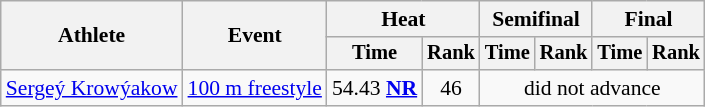<table class=wikitable style="font-size:90%">
<tr>
<th rowspan="2">Athlete</th>
<th rowspan="2">Event</th>
<th colspan="2">Heat</th>
<th colspan="2">Semifinal</th>
<th colspan="2">Final</th>
</tr>
<tr style="font-size:95%">
<th>Time</th>
<th>Rank</th>
<th>Time</th>
<th>Rank</th>
<th>Time</th>
<th>Rank</th>
</tr>
<tr align=center>
<td align=left><a href='#'>Sergeý Krowýakow</a></td>
<td align=left><a href='#'>100 m freestyle</a></td>
<td>54.43 <strong><a href='#'>NR</a></strong></td>
<td>46</td>
<td colspan=4>did not advance</td>
</tr>
</table>
